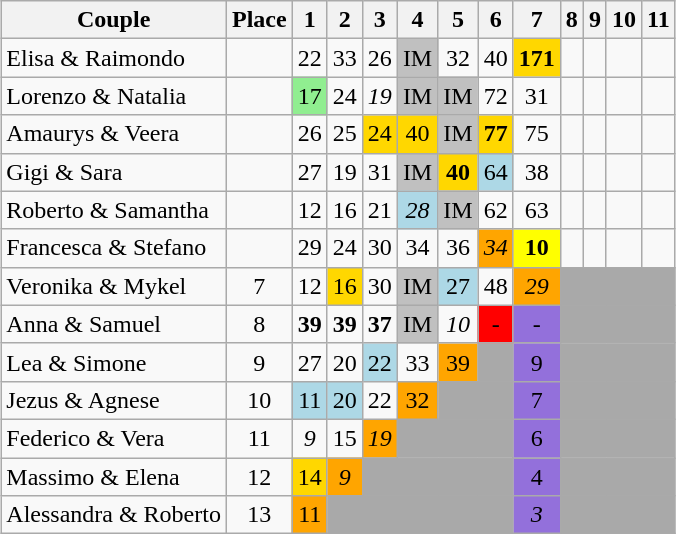<table class="wikitable sortable" style="margin:auto;text-align:center;">
<tr>
<th>Couple</th>
<th>Place</th>
<th>1</th>
<th>2</th>
<th>3</th>
<th>4</th>
<th>5</th>
<th>6</th>
<th>7</th>
<th>8</th>
<th>9</th>
<th>10</th>
<th>11</th>
</tr>
<tr>
<td style="text-align:left;">Elisa & Raimondo</td>
<td></td>
<td>22</td>
<td>33</td>
<td>26</td>
<td style="background:silver;">IM</td>
<td>32</td>
<td>40</td>
<td style="background:gold;"><span><strong>171</strong></span></td>
<td></td>
<td></td>
<td></td>
<td></td>
</tr>
<tr>
<td style="text-align:left;">Lorenzo & Natalia</td>
<td></td>
<td style="background:lightgreen;">17</td>
<td>24</td>
<td><span><em>19</em></span></td>
<td style="background:silver;">IM</td>
<td style="background:silver;">IM</td>
<td>72</td>
<td>31</td>
<td></td>
<td></td>
<td></td>
<td></td>
</tr>
<tr>
<td style="text-align:left;">Amaurys & Veera</td>
<td></td>
<td>26</td>
<td>25</td>
<td style="background:gold;">24</td>
<td style="background:gold;">40</td>
<td style="background:silver;">IM</td>
<td style="background:gold;"><span><strong>77</strong></span></td>
<td>75</td>
<td></td>
<td></td>
<td></td>
<td></td>
</tr>
<tr>
<td style="text-align:left;">Gigi & Sara</td>
<td></td>
<td>27</td>
<td>19</td>
<td>31</td>
<td style="background:silver;">IM</td>
<td style="background:gold;"><span><strong>40</strong></span></td>
<td style="background:lightblue;">64</td>
<td>38</td>
<td></td>
<td></td>
<td></td>
<td></td>
</tr>
<tr>
<td style="text-align:left;">Roberto & Samantha</td>
<td></td>
<td>12</td>
<td>16</td>
<td>21</td>
<td style="background:lightblue;"><span><em>28</em></span></td>
<td style="background:silver;">IM</td>
<td>62</td>
<td>63</td>
<td></td>
<td></td>
<td></td>
<td></td>
</tr>
<tr>
<td style="text-align:left;">Francesca & Stefano</td>
<td></td>
<td>29</td>
<td>24</td>
<td>30</td>
<td>34</td>
<td>36</td>
<td bgcolor="orange"><span><em>34</em></span></td>
<td bgcolor="yellow"><span><strong>10</strong></span></td>
<td></td>
<td></td>
<td></td>
<td></td>
</tr>
<tr>
<td style="text-align:left;">Veronika & Mykel</td>
<td>7</td>
<td>12</td>
<td style="background:gold;">16</td>
<td>30</td>
<td style="background:silver;">IM</td>
<td style="background:lightblue;">27</td>
<td>48</td>
<td bgcolor="orange"><span><em>29</em></span></td>
<td style="background:darkgray;" colspan="5"></td>
</tr>
<tr>
<td style="text-align:left;">Anna & Samuel</td>
<td>8</td>
<td><span><strong>39</strong></span></td>
<td><span><strong>39</strong></span></td>
<td><span><strong>37</strong></span></td>
<td style="background:silver;">IM</td>
<td><span><em>10</em></span></td>
<td style="background:red;">-</td>
<td bgcolor="mediumpurple">-</td>
<td style="background:darkgray;" colspan="4"></td>
</tr>
<tr>
<td style="text-align:left;">Lea & Simone</td>
<td>9</td>
<td>27</td>
<td>20</td>
<td style="background:lightblue;">22</td>
<td>33</td>
<td bgcolor="orange">39</td>
<td style="background:darkgray;" colspan="1"></td>
<td bgcolor="mediumpurple">9</td>
<td style="background:darkgray;" colspan="4"></td>
</tr>
<tr>
<td style="text-align:left;">Jezus & Agnese</td>
<td>10</td>
<td style="background:lightblue;">11</td>
<td style="background:lightblue;">20</td>
<td>22</td>
<td bgcolor="orange">32</td>
<td style="background:darkgray;" colspan="2"></td>
<td bgcolor="mediumpurple">7</td>
<td style="background:darkgray;" colspan="4"></td>
</tr>
<tr>
<td style="text-align:left;">Federico & Vera</td>
<td>11</td>
<td><span><em>9</em></span></td>
<td>15</td>
<td bgcolor="orange"><span><em>19</em></span></td>
<td style="background:darkgray;" colspan="3"></td>
<td bgcolor="mediumpurple">6</td>
<td style="background:darkgray;" colspan="4"></td>
</tr>
<tr>
<td style="text-align:left;">Massimo & Elena</td>
<td>12</td>
<td style="background:gold;">14</td>
<td bgcolor="orange"><span><em>9</em></span></td>
<td style="background:darkgray;" colspan="4"></td>
<td bgcolor="mediumpurple">4</td>
<td style="background:darkgray;" colspan="4"></td>
</tr>
<tr>
<td style="text-align:left;">Alessandra & Roberto</td>
<td>13</td>
<td bgcolor="orange">11</td>
<td style="background:darkgray;" colspan="5"></td>
<td bgcolor="mediumpurple"><span><em>3</em></span></td>
<td style="background:darkgray;" colspan="4"></td>
</tr>
</table>
